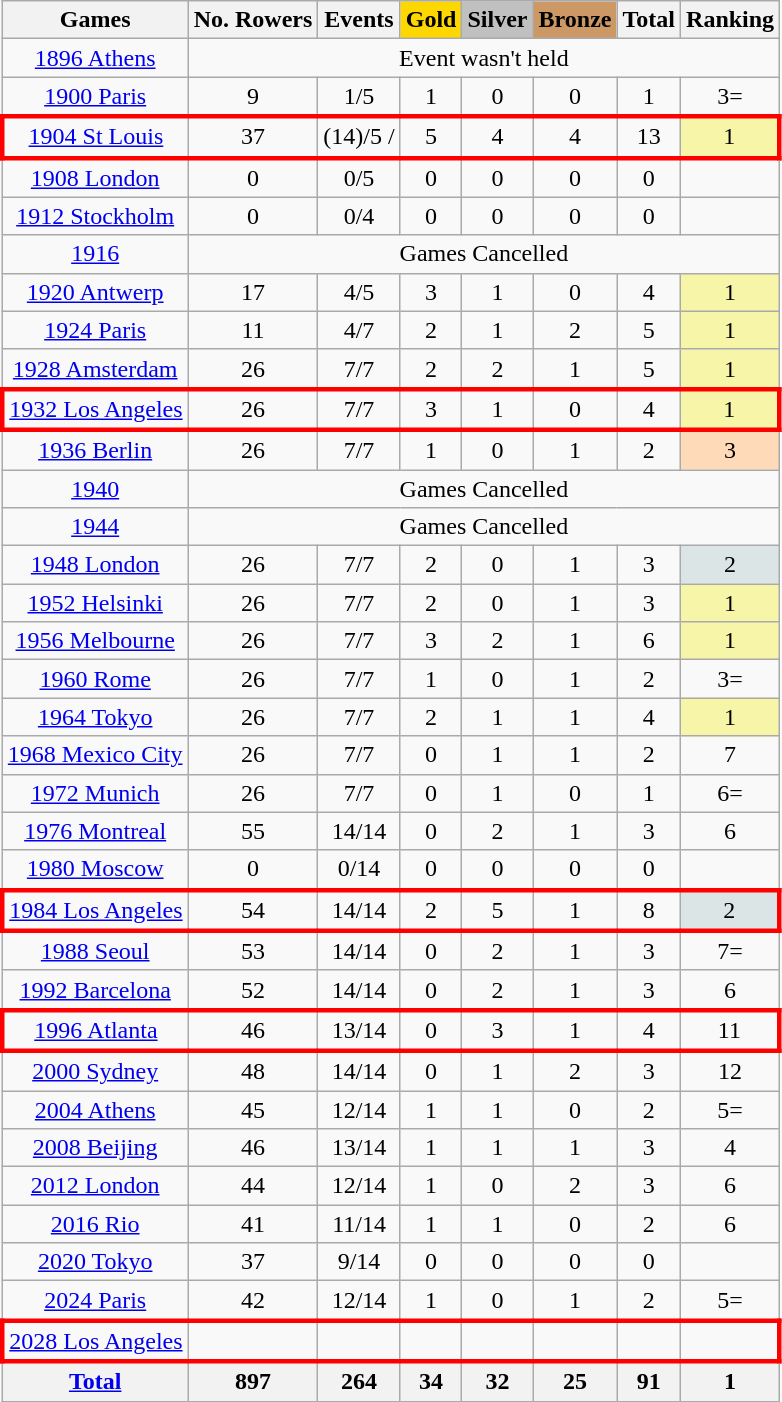<table class="wikitable sortable" style="text-align:center">
<tr>
<th>Games</th>
<th>No. Rowers</th>
<th>Events</th>
<th style="background-color:gold;">Gold</th>
<th style="background-color:silver;">Silver</th>
<th style="background-color:#c96;">Bronze</th>
<th>Total</th>
<th>Ranking</th>
</tr>
<tr>
<td><a href='#'>1896 Athens</a></td>
<td colspan=7>Event wasn't held</td>
</tr>
<tr>
<td><a href='#'>1900 Paris</a></td>
<td>9</td>
<td>1/5</td>
<td>1</td>
<td>0</td>
<td>0</td>
<td>1</td>
<td>3=</td>
</tr>
<tr align=center style="border: 3px solid red">
<td><a href='#'>1904 St Louis</a></td>
<td>37</td>
<td>(14)/5 /</td>
<td>5</td>
<td>4</td>
<td>4</td>
<td>13</td>
<td bgcolor=F7F6A8>1</td>
</tr>
<tr>
<td><a href='#'>1908 London</a></td>
<td>0</td>
<td>0/5</td>
<td>0</td>
<td>0</td>
<td>0</td>
<td>0</td>
<td></td>
</tr>
<tr>
<td><a href='#'>1912 Stockholm</a></td>
<td>0</td>
<td>0/4</td>
<td>0</td>
<td>0</td>
<td>0</td>
<td>0</td>
<td></td>
</tr>
<tr>
<td><a href='#'>1916</a></td>
<td colspan=7>Games Cancelled</td>
</tr>
<tr>
<td><a href='#'>1920 Antwerp</a></td>
<td>17</td>
<td>4/5</td>
<td>3</td>
<td>1</td>
<td>0</td>
<td>4</td>
<td bgcolor=F7F6A8>1</td>
</tr>
<tr>
<td><a href='#'>1924 Paris</a></td>
<td>11</td>
<td>4/7</td>
<td>2</td>
<td>1</td>
<td>2</td>
<td>5</td>
<td bgcolor=F7F6A8>1</td>
</tr>
<tr>
<td><a href='#'>1928 Amsterdam</a></td>
<td>26</td>
<td>7/7</td>
<td>2</td>
<td>2</td>
<td>1</td>
<td>5</td>
<td bgcolor=F7F6A8>1</td>
</tr>
<tr align=center style="border: 3px solid red">
<td><a href='#'>1932 Los Angeles</a></td>
<td>26</td>
<td>7/7</td>
<td>3</td>
<td>1</td>
<td>0</td>
<td>4</td>
<td bgcolor=F7F6A8>1</td>
</tr>
<tr>
<td><a href='#'>1936 Berlin</a></td>
<td>26</td>
<td>7/7</td>
<td>1</td>
<td>0</td>
<td>1</td>
<td>2</td>
<td bgcolor=ffdab9>3</td>
</tr>
<tr>
<td><a href='#'>1940</a></td>
<td colspan=7>Games Cancelled</td>
</tr>
<tr>
<td><a href='#'>1944</a></td>
<td colspan=7>Games Cancelled</td>
</tr>
<tr>
<td><a href='#'>1948 London</a></td>
<td>26</td>
<td>7/7</td>
<td>2</td>
<td>0</td>
<td>1</td>
<td>3</td>
<td bgcolor=dce5e5>2</td>
</tr>
<tr>
<td><a href='#'>1952 Helsinki</a></td>
<td>26</td>
<td>7/7</td>
<td>2</td>
<td>0</td>
<td>1</td>
<td>3</td>
<td bgcolor=F7F6A8>1</td>
</tr>
<tr>
<td><a href='#'>1956 Melbourne</a></td>
<td>26</td>
<td>7/7</td>
<td>3</td>
<td>2</td>
<td>1</td>
<td>6</td>
<td bgcolor=F7F6A8>1</td>
</tr>
<tr>
<td><a href='#'>1960 Rome</a></td>
<td>26</td>
<td>7/7</td>
<td>1</td>
<td>0</td>
<td>1</td>
<td>2</td>
<td>3=</td>
</tr>
<tr>
<td><a href='#'>1964 Tokyo</a></td>
<td>26</td>
<td>7/7</td>
<td>2</td>
<td>1</td>
<td>1</td>
<td>4</td>
<td bgcolor=F7F6A8>1</td>
</tr>
<tr>
<td><a href='#'>1968 Mexico City</a></td>
<td>26</td>
<td>7/7</td>
<td>0</td>
<td>1</td>
<td>1</td>
<td>2</td>
<td>7</td>
</tr>
<tr>
<td><a href='#'>1972 Munich</a></td>
<td>26</td>
<td>7/7</td>
<td>0</td>
<td>1</td>
<td>0</td>
<td>1</td>
<td>6=</td>
</tr>
<tr>
<td><a href='#'>1976 Montreal</a></td>
<td>55</td>
<td>14/14</td>
<td>0</td>
<td>2</td>
<td>1</td>
<td>3</td>
<td>6</td>
</tr>
<tr>
<td><a href='#'>1980 Moscow</a></td>
<td>0</td>
<td>0/14</td>
<td>0</td>
<td>0</td>
<td>0</td>
<td>0</td>
<td></td>
</tr>
<tr align=center style="border: 3px solid red">
<td><a href='#'>1984 Los Angeles</a></td>
<td>54</td>
<td>14/14</td>
<td>2</td>
<td>5</td>
<td>1</td>
<td>8</td>
<td bgcolor=dce5e5>2</td>
</tr>
<tr>
<td><a href='#'>1988 Seoul</a></td>
<td>53</td>
<td>14/14</td>
<td>0</td>
<td>2</td>
<td>1</td>
<td>3</td>
<td>7=</td>
</tr>
<tr>
<td><a href='#'>1992 Barcelona</a></td>
<td>52</td>
<td>14/14</td>
<td>0</td>
<td>2</td>
<td>1</td>
<td>3</td>
<td>6</td>
</tr>
<tr align=center style="border: 3px solid red">
<td><a href='#'>1996 Atlanta</a></td>
<td>46</td>
<td>13/14</td>
<td>0</td>
<td>3</td>
<td>1</td>
<td>4</td>
<td>11</td>
</tr>
<tr>
<td><a href='#'>2000 Sydney</a></td>
<td>48</td>
<td>14/14</td>
<td>0</td>
<td>1</td>
<td>2</td>
<td>3</td>
<td>12</td>
</tr>
<tr>
<td><a href='#'>2004 Athens</a></td>
<td>45</td>
<td>12/14</td>
<td>1</td>
<td>1</td>
<td>0</td>
<td>2</td>
<td>5=</td>
</tr>
<tr>
<td><a href='#'>2008 Beijing</a></td>
<td>46</td>
<td>13/14</td>
<td>1</td>
<td>1</td>
<td>1</td>
<td>3</td>
<td>4</td>
</tr>
<tr>
<td><a href='#'>2012 London</a></td>
<td>44</td>
<td>12/14</td>
<td>1</td>
<td>0</td>
<td>2</td>
<td>3</td>
<td>6</td>
</tr>
<tr>
<td><a href='#'>2016 Rio</a></td>
<td>41</td>
<td>11/14</td>
<td>1</td>
<td>1</td>
<td>0</td>
<td>2</td>
<td>6</td>
</tr>
<tr>
<td><a href='#'>2020 Tokyo</a></td>
<td>37</td>
<td>9/14</td>
<td>0</td>
<td>0</td>
<td>0</td>
<td>0</td>
<td></td>
</tr>
<tr>
<td><a href='#'>2024 Paris</a></td>
<td>42</td>
<td>12/14</td>
<td>1</td>
<td>0</td>
<td>1</td>
<td>2</td>
<td>5=</td>
</tr>
<tr align=center style="border: 3px solid red">
<td><a href='#'>2028 Los Angeles</a></td>
<td></td>
<td></td>
<td></td>
<td></td>
<td></td>
<td></td>
<td></td>
</tr>
<tr>
<th><a href='#'>Total</a></th>
<th>897</th>
<th>264</th>
<th>34</th>
<th>32</th>
<th>25</th>
<th>91</th>
<th bgcolor=F7F6A8>1</th>
</tr>
</table>
